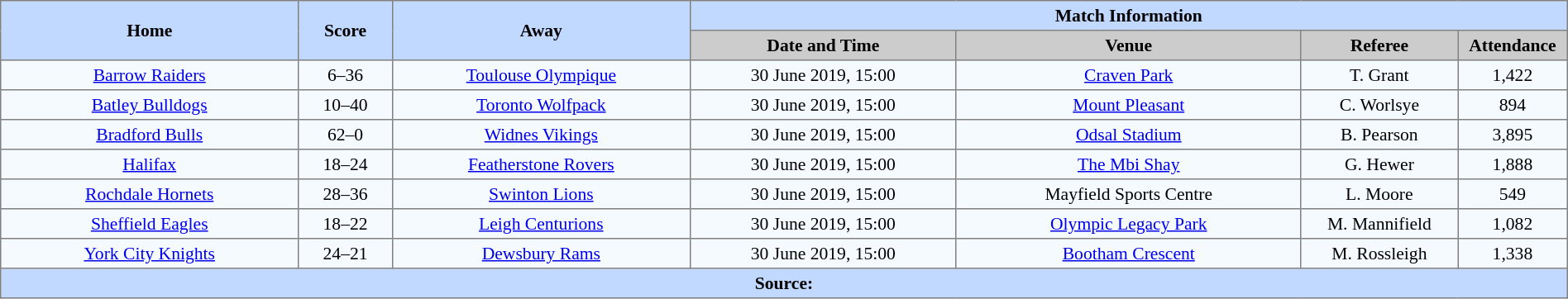<table border=1 style="border-collapse:collapse; font-size:90%; text-align:center;" cellpadding=3 cellspacing=0 width=100%>
<tr bgcolor="#c1d8ff">
<th rowspan="2" width="19%">Home</th>
<th rowspan="2" width="6%">Score</th>
<th rowspan="2" width="19%">Away</th>
<th colspan="4">Match Information</th>
</tr>
<tr bgcolor="#cccccc">
<th width="17%">Date and Time</th>
<th width="22%">Venue</th>
<th width="10%">Referee</th>
<th width="7%">Attendance</th>
</tr>
<tr bgcolor="#f5faff">
<td> <a href='#'>Barrow Raiders</a></td>
<td>6–36</td>
<td> <a href='#'>Toulouse Olympique</a></td>
<td>30 June 2019, 15:00</td>
<td><a href='#'>Craven Park</a></td>
<td>T. Grant</td>
<td>1,422</td>
</tr>
<tr bgcolor="#f5faff">
<td> <a href='#'>Batley Bulldogs</a></td>
<td>10–40</td>
<td> <a href='#'>Toronto Wolfpack</a></td>
<td>30 June 2019, 15:00</td>
<td><a href='#'>Mount Pleasant</a></td>
<td>C. Worlsye</td>
<td>894</td>
</tr>
<tr bgcolor="#f5faff">
<td> <a href='#'>Bradford Bulls</a></td>
<td>62–0</td>
<td> <a href='#'>Widnes Vikings</a></td>
<td>30 June 2019, 15:00</td>
<td><a href='#'>Odsal Stadium</a></td>
<td>B. Pearson</td>
<td>3,895</td>
</tr>
<tr bgcolor="#f5faff">
<td> <a href='#'>Halifax</a></td>
<td>18–24</td>
<td> <a href='#'>Featherstone Rovers</a></td>
<td>30 June 2019, 15:00</td>
<td><a href='#'>The Mbi Shay</a></td>
<td>G. Hewer</td>
<td>1,888</td>
</tr>
<tr bgcolor="#f5faff">
<td> <a href='#'>Rochdale Hornets</a></td>
<td>28–36</td>
<td> <a href='#'>Swinton Lions</a></td>
<td>30 June 2019, 15:00</td>
<td>Mayfield Sports Centre</td>
<td>L. Moore</td>
<td>549</td>
</tr>
<tr bgcolor="#f5faff">
<td> <a href='#'>Sheffield Eagles</a></td>
<td>18–22</td>
<td> <a href='#'>Leigh Centurions</a></td>
<td>30 June 2019, 15:00</td>
<td><a href='#'>Olympic Legacy Park</a></td>
<td>M. Mannifield</td>
<td>1,082</td>
</tr>
<tr bgcolor="#f5faff">
<td> <a href='#'>York City Knights</a></td>
<td>24–21</td>
<td> <a href='#'>Dewsbury Rams</a></td>
<td>30 June 2019, 15:00</td>
<td><a href='#'>Bootham Crescent</a></td>
<td>M. Rossleigh</td>
<td>1,338</td>
</tr>
<tr bgcolor="#c1d8ff">
<th colspan="7">Source:</th>
</tr>
</table>
